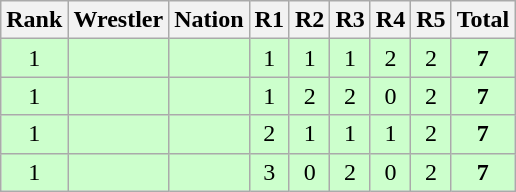<table class="wikitable sortable" style="text-align:center;">
<tr>
<th>Rank</th>
<th>Wrestler</th>
<th>Nation</th>
<th>R1</th>
<th>R2</th>
<th>R3</th>
<th>R4</th>
<th>R5</th>
<th>Total</th>
</tr>
<tr style="background:#cfc;">
<td>1</td>
<td align=left></td>
<td align=left></td>
<td>1</td>
<td>1</td>
<td>1</td>
<td>2</td>
<td>2</td>
<td><strong>7</strong></td>
</tr>
<tr style="background:#cfc;">
<td>1</td>
<td align=left></td>
<td align=left></td>
<td>1</td>
<td>2</td>
<td>2</td>
<td>0</td>
<td>2</td>
<td><strong>7</strong></td>
</tr>
<tr style="background:#cfc;">
<td>1</td>
<td align=left></td>
<td align=left></td>
<td>2</td>
<td>1</td>
<td>1</td>
<td>1</td>
<td>2</td>
<td><strong>7</strong></td>
</tr>
<tr style="background:#cfc;">
<td>1</td>
<td align=left></td>
<td align=left></td>
<td>3</td>
<td>0</td>
<td>2</td>
<td>0</td>
<td>2</td>
<td><strong>7</strong></td>
</tr>
</table>
